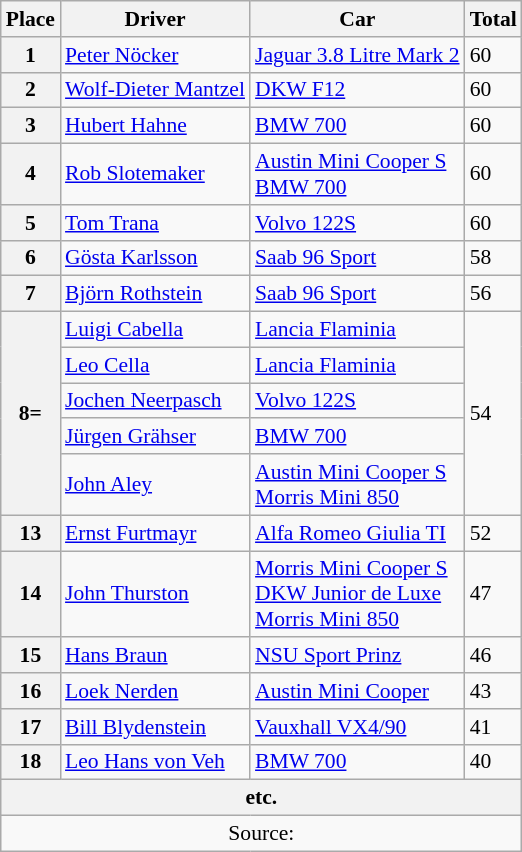<table class="wikitable" style="font-size: 90%;">
<tr>
<th>Place</th>
<th>Driver</th>
<th>Car</th>
<th>Total</th>
</tr>
<tr>
<th>1</th>
<td> <a href='#'>Peter Nöcker</a></td>
<td><a href='#'>Jaguar 3.8 Litre Mark 2</a></td>
<td>60</td>
</tr>
<tr>
<th>2</th>
<td> <a href='#'>Wolf-Dieter Mantzel</a></td>
<td><a href='#'>DKW F12</a></td>
<td>60</td>
</tr>
<tr>
<th>3</th>
<td> <a href='#'>Hubert Hahne</a></td>
<td><a href='#'>BMW 700</a></td>
<td>60</td>
</tr>
<tr>
<th>4</th>
<td> <a href='#'>Rob Slotemaker</a></td>
<td><a href='#'>Austin Mini Cooper S</a><br><a href='#'>BMW 700</a></td>
<td>60</td>
</tr>
<tr>
<th>5</th>
<td> <a href='#'>Tom Trana</a></td>
<td><a href='#'>Volvo 122S</a></td>
<td>60</td>
</tr>
<tr>
<th>6</th>
<td> <a href='#'>Gösta Karlsson</a></td>
<td><a href='#'>Saab 96 Sport</a></td>
<td>58</td>
</tr>
<tr>
<th>7</th>
<td> <a href='#'>Björn Rothstein</a></td>
<td><a href='#'>Saab 96 Sport</a></td>
<td>56</td>
</tr>
<tr>
<th rowspan=5>8=</th>
<td> <a href='#'>Luigi Cabella</a></td>
<td><a href='#'>Lancia Flaminia</a></td>
<td rowspan=5>54</td>
</tr>
<tr>
<td> <a href='#'>Leo Cella</a></td>
<td><a href='#'>Lancia Flaminia</a></td>
</tr>
<tr>
<td> <a href='#'>Jochen Neerpasch</a></td>
<td><a href='#'>Volvo 122S</a></td>
</tr>
<tr>
<td> <a href='#'>Jürgen Grähser</a></td>
<td><a href='#'>BMW 700</a></td>
</tr>
<tr>
<td> <a href='#'>John Aley</a></td>
<td><a href='#'>Austin Mini Cooper S</a><br><a href='#'>Morris Mini 850</a></td>
</tr>
<tr>
<th>13</th>
<td> <a href='#'>Ernst Furtmayr</a></td>
<td><a href='#'>Alfa Romeo Giulia TI</a></td>
<td>52</td>
</tr>
<tr>
<th>14</th>
<td> <a href='#'>John Thurston</a></td>
<td><a href='#'>Morris Mini Cooper S</a><br><a href='#'>DKW Junior de Luxe</a><br><a href='#'>Morris Mini 850</a></td>
<td>47</td>
</tr>
<tr>
<th>15</th>
<td> <a href='#'>Hans Braun</a></td>
<td><a href='#'>NSU Sport Prinz</a></td>
<td>46</td>
</tr>
<tr>
<th>16</th>
<td> <a href='#'>Loek Nerden</a></td>
<td><a href='#'>Austin Mini Cooper</a></td>
<td>43</td>
</tr>
<tr>
<th>17</th>
<td> <a href='#'>Bill Blydenstein</a></td>
<td><a href='#'>Vauxhall VX4/90</a></td>
<td>41</td>
</tr>
<tr>
<th>18</th>
<td> <a href='#'>Leo Hans von Veh</a></td>
<td><a href='#'>BMW 700</a></td>
<td>40</td>
</tr>
<tr>
<th colspan=4 aligh=left>etc.</th>
</tr>
<tr>
<td colspan="4" style="text-align:center;">Source:</td>
</tr>
</table>
